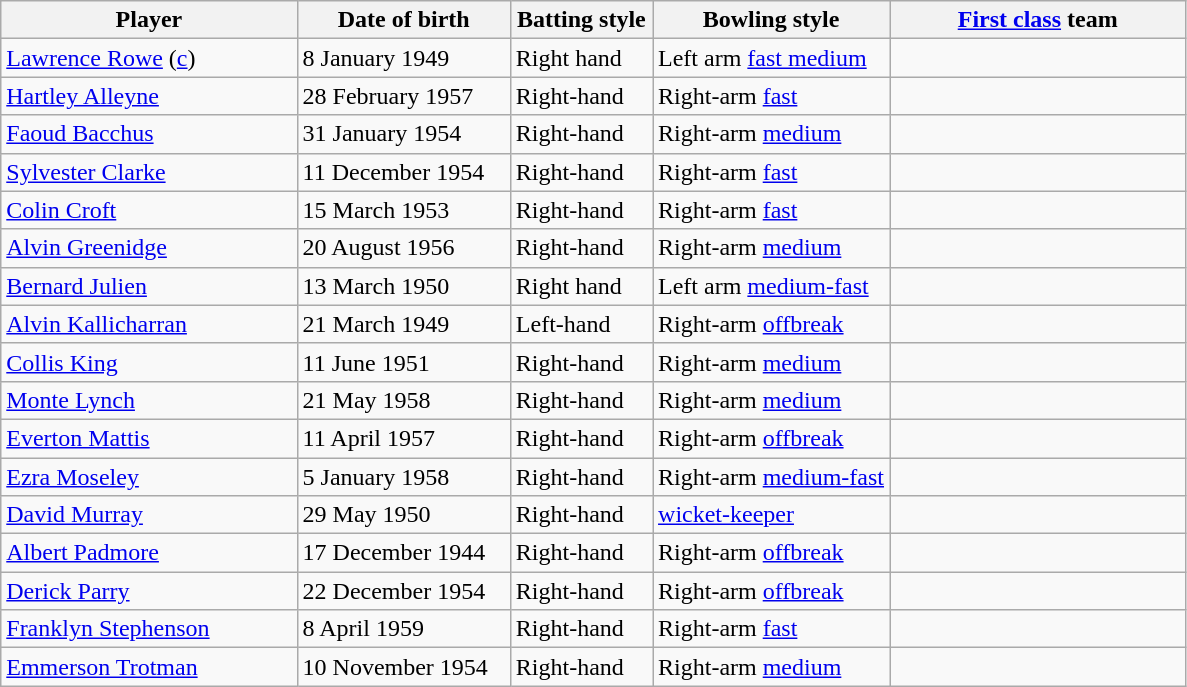<table class="wikitable">
<tr>
<th width="25%">Player</th>
<th width="18%">Date of birth</th>
<th width="12%">Batting style</th>
<th width="20%">Bowling style</th>
<th width="25%"><a href='#'>First class</a> team</th>
</tr>
<tr>
<td><a href='#'>Lawrence Rowe</a> (<a href='#'>c</a>)</td>
<td>8 January 1949</td>
<td>Right hand</td>
<td>Left arm <a href='#'>fast medium</a></td>
<td></td>
</tr>
<tr>
<td><a href='#'>Hartley Alleyne</a></td>
<td>28 February 1957</td>
<td>Right-hand</td>
<td>Right-arm <a href='#'>fast</a></td>
<td></td>
</tr>
<tr>
<td><a href='#'>Faoud Bacchus</a></td>
<td>31 January 1954</td>
<td>Right-hand</td>
<td>Right-arm <a href='#'>medium</a></td>
<td></td>
</tr>
<tr>
<td><a href='#'>Sylvester Clarke</a></td>
<td>11 December 1954</td>
<td>Right-hand</td>
<td>Right-arm <a href='#'>fast</a></td>
<td></td>
</tr>
<tr>
<td><a href='#'>Colin Croft</a></td>
<td>15 March 1953</td>
<td>Right-hand</td>
<td>Right-arm <a href='#'>fast</a></td>
<td></td>
</tr>
<tr>
<td><a href='#'>Alvin Greenidge</a></td>
<td>20 August 1956</td>
<td>Right-hand</td>
<td>Right-arm <a href='#'>medium</a></td>
<td></td>
</tr>
<tr>
<td><a href='#'>Bernard Julien</a></td>
<td>13 March 1950</td>
<td>Right hand</td>
<td>Left arm <a href='#'>medium-fast</a></td>
<td></td>
</tr>
<tr>
<td><a href='#'>Alvin Kallicharran</a></td>
<td>21 March 1949</td>
<td>Left-hand</td>
<td>Right-arm <a href='#'>offbreak</a></td>
<td></td>
</tr>
<tr>
<td><a href='#'>Collis King</a></td>
<td>11 June 1951</td>
<td>Right-hand</td>
<td>Right-arm <a href='#'>medium</a></td>
<td></td>
</tr>
<tr>
<td><a href='#'>Monte Lynch</a></td>
<td>21 May 1958</td>
<td>Right-hand</td>
<td>Right-arm <a href='#'>medium</a></td>
<td></td>
</tr>
<tr>
<td><a href='#'>Everton Mattis</a></td>
<td>11 April 1957</td>
<td>Right-hand</td>
<td>Right-arm <a href='#'>offbreak</a></td>
<td></td>
</tr>
<tr>
<td><a href='#'>Ezra Moseley</a></td>
<td>5 January 1958</td>
<td>Right-hand</td>
<td>Right-arm <a href='#'>medium-fast</a></td>
<td></td>
</tr>
<tr>
<td><a href='#'>David Murray</a></td>
<td>29 May 1950</td>
<td>Right-hand</td>
<td><a href='#'>wicket-keeper</a></td>
<td></td>
</tr>
<tr>
<td><a href='#'>Albert Padmore</a></td>
<td>17 December 1944</td>
<td>Right-hand</td>
<td>Right-arm <a href='#'>offbreak</a></td>
<td></td>
</tr>
<tr>
<td><a href='#'>Derick Parry</a></td>
<td>22 December 1954</td>
<td>Right-hand</td>
<td>Right-arm <a href='#'>offbreak</a></td>
<td></td>
</tr>
<tr>
<td><a href='#'>Franklyn Stephenson</a></td>
<td>8 April 1959</td>
<td>Right-hand</td>
<td>Right-arm <a href='#'>fast</a></td>
<td></td>
</tr>
<tr>
<td><a href='#'>Emmerson Trotman</a></td>
<td>10 November 1954</td>
<td>Right-hand</td>
<td>Right-arm <a href='#'>medium</a></td>
<td></td>
</tr>
</table>
